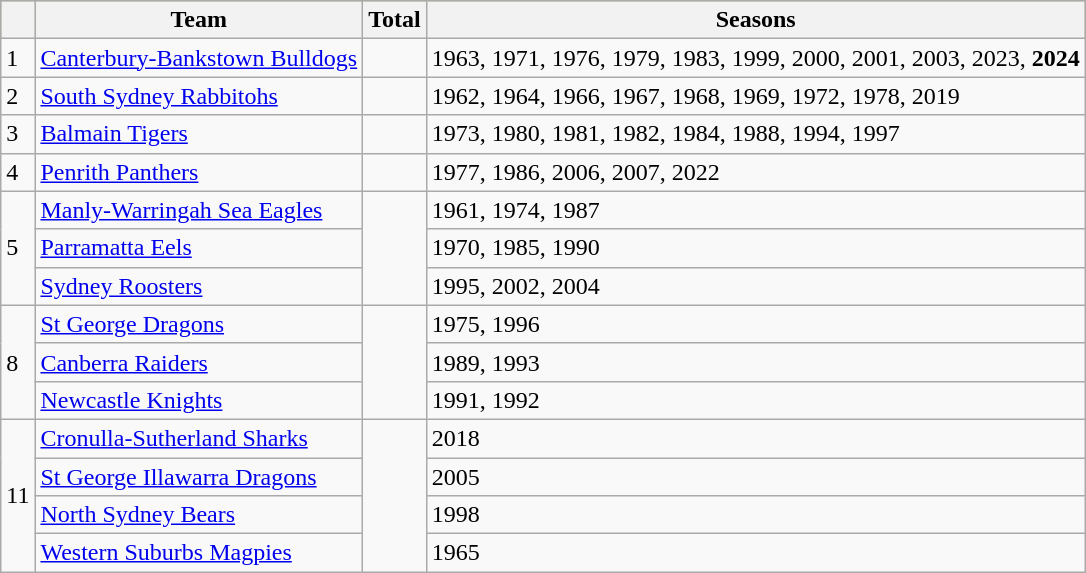<table class="wikitable sortable">
<tr bgcolor=#bdb76b>
<th></th>
<th>Team</th>
<th>Total</th>
<th>Seasons</th>
</tr>
<tr>
<td>1</td>
<td> <a href='#'>Canterbury-Bankstown Bulldogs</a></td>
<td></td>
<td>1963, 1971, 1976, 1979, 1983, 1999, 2000, 2001, 2003, 2023, <strong>2024</strong></td>
</tr>
<tr>
<td>2</td>
<td> <a href='#'>South Sydney Rabbitohs</a></td>
<td></td>
<td>1962, 1964, 1966, 1967, 1968, 1969, 1972, 1978, 2019</td>
</tr>
<tr>
<td>3</td>
<td> <a href='#'>Balmain Tigers</a></td>
<td></td>
<td>1973, 1980, 1981, 1982, 1984, 1988, 1994, 1997</td>
</tr>
<tr>
<td>4</td>
<td> <a href='#'>Penrith Panthers</a></td>
<td></td>
<td>1977, 1986, 2006, 2007, 2022</td>
</tr>
<tr>
<td rowspan=3>5</td>
<td> <a href='#'>Manly-Warringah Sea Eagles</a></td>
<td rowspan=3></td>
<td>1961, 1974, 1987</td>
</tr>
<tr>
<td> <a href='#'>Parramatta Eels</a></td>
<td>1970, 1985, 1990</td>
</tr>
<tr>
<td> <a href='#'>Sydney Roosters</a></td>
<td>1995, 2002, 2004</td>
</tr>
<tr>
<td rowspan=3>8</td>
<td> <a href='#'>St George Dragons</a></td>
<td rowspan=3></td>
<td>1975, 1996</td>
</tr>
<tr>
<td> <a href='#'>Canberra Raiders</a></td>
<td>1989, 1993</td>
</tr>
<tr>
<td> <a href='#'>Newcastle Knights</a></td>
<td>1991, 1992</td>
</tr>
<tr>
<td rowspan=4>11</td>
<td> <a href='#'>Cronulla-Sutherland Sharks</a></td>
<td rowspan=4></td>
<td>2018</td>
</tr>
<tr>
<td> <a href='#'>St George Illawarra Dragons</a></td>
<td>2005</td>
</tr>
<tr>
<td> <a href='#'>North Sydney Bears</a></td>
<td>1998</td>
</tr>
<tr>
<td> <a href='#'>Western Suburbs Magpies</a></td>
<td>1965</td>
</tr>
</table>
